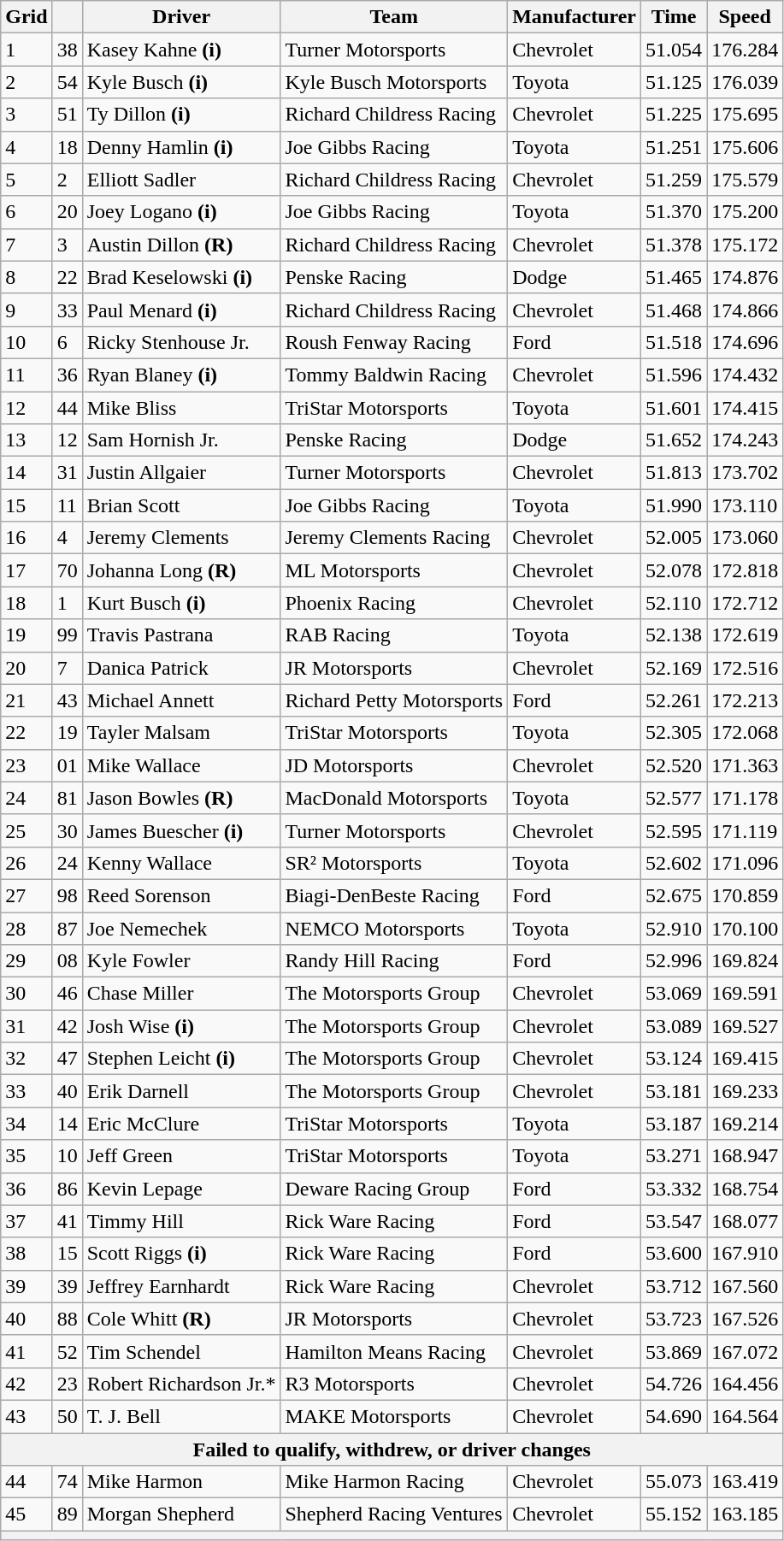<table class="wikitable">
<tr>
<th>Grid</th>
<th></th>
<th>Driver</th>
<th>Team</th>
<th>Manufacturer</th>
<th>Time</th>
<th>Speed</th>
</tr>
<tr>
<td>1</td>
<td>38</td>
<td>Kasey Kahne <strong>(i)</strong></td>
<td>Turner Motorsports</td>
<td>Chevrolet</td>
<td>51.054</td>
<td>176.284</td>
</tr>
<tr>
<td>2</td>
<td>54</td>
<td>Kyle Busch <strong>(i)</strong></td>
<td>Kyle Busch Motorsports</td>
<td>Toyota</td>
<td>51.125</td>
<td>176.039</td>
</tr>
<tr>
<td>3</td>
<td>51</td>
<td>Ty Dillon <strong>(i)</strong></td>
<td>Richard Childress Racing</td>
<td>Chevrolet</td>
<td>51.225</td>
<td>175.695</td>
</tr>
<tr>
<td>4</td>
<td>18</td>
<td>Denny Hamlin <strong>(i)</strong></td>
<td>Joe Gibbs Racing</td>
<td>Toyota</td>
<td>51.251</td>
<td>175.606</td>
</tr>
<tr>
<td>5</td>
<td>2</td>
<td>Elliott Sadler</td>
<td>Richard Childress Racing</td>
<td>Chevrolet</td>
<td>51.259</td>
<td>175.579</td>
</tr>
<tr>
<td>6</td>
<td>20</td>
<td>Joey Logano <strong>(i)</strong></td>
<td>Joe Gibbs Racing</td>
<td>Toyota</td>
<td>51.370</td>
<td>175.200</td>
</tr>
<tr>
<td>7</td>
<td>3</td>
<td>Austin Dillon <strong>(R)</strong></td>
<td>Richard Childress Racing</td>
<td>Chevrolet</td>
<td>51.378</td>
<td>175.172</td>
</tr>
<tr>
<td>8</td>
<td>22</td>
<td>Brad Keselowski <strong>(i)</strong></td>
<td>Penske Racing</td>
<td>Dodge</td>
<td>51.465</td>
<td>174.876</td>
</tr>
<tr>
<td>9</td>
<td>33</td>
<td>Paul Menard <strong>(i)</strong></td>
<td>Richard Childress Racing</td>
<td>Chevrolet</td>
<td>51.468</td>
<td>174.866</td>
</tr>
<tr>
<td>10</td>
<td>6</td>
<td>Ricky Stenhouse Jr.</td>
<td>Roush Fenway Racing</td>
<td>Ford</td>
<td>51.518</td>
<td>174.696</td>
</tr>
<tr>
<td>11</td>
<td>36</td>
<td>Ryan Blaney <strong>(i)</strong></td>
<td>Tommy Baldwin Racing</td>
<td>Chevrolet</td>
<td>51.596</td>
<td>174.432</td>
</tr>
<tr>
<td>12</td>
<td>44</td>
<td>Mike Bliss</td>
<td>TriStar Motorsports</td>
<td>Toyota</td>
<td>51.601</td>
<td>174.415</td>
</tr>
<tr>
<td>13</td>
<td>12</td>
<td>Sam Hornish Jr.</td>
<td>Penske Racing</td>
<td>Dodge</td>
<td>51.652</td>
<td>174.243</td>
</tr>
<tr>
<td>14</td>
<td>31</td>
<td>Justin Allgaier</td>
<td>Turner Motorsports</td>
<td>Chevrolet</td>
<td>51.813</td>
<td>173.702</td>
</tr>
<tr>
<td>15</td>
<td>11</td>
<td>Brian Scott</td>
<td>Joe Gibbs Racing</td>
<td>Toyota</td>
<td>51.990</td>
<td>173.110</td>
</tr>
<tr>
<td>16</td>
<td>4</td>
<td>Jeremy Clements</td>
<td>Jeremy Clements Racing</td>
<td>Chevrolet</td>
<td>52.005</td>
<td>173.060</td>
</tr>
<tr>
<td>17</td>
<td>70</td>
<td>Johanna Long <strong>(R)</strong></td>
<td>ML Motorsports</td>
<td>Chevrolet</td>
<td>52.078</td>
<td>172.818</td>
</tr>
<tr>
<td>18</td>
<td>1</td>
<td>Kurt Busch <strong>(i)</strong></td>
<td>Phoenix Racing</td>
<td>Chevrolet</td>
<td>52.110</td>
<td>172.712</td>
</tr>
<tr>
<td>19</td>
<td>99</td>
<td>Travis Pastrana</td>
<td>RAB Racing</td>
<td>Toyota</td>
<td>52.138</td>
<td>172.619</td>
</tr>
<tr>
<td>20</td>
<td>7</td>
<td>Danica Patrick</td>
<td>JR Motorsports</td>
<td>Chevrolet</td>
<td>52.169</td>
<td>172.516</td>
</tr>
<tr>
<td>21</td>
<td>43</td>
<td>Michael Annett</td>
<td>Richard Petty Motorsports</td>
<td>Ford</td>
<td>52.261</td>
<td>172.213</td>
</tr>
<tr>
<td>22</td>
<td>19</td>
<td>Tayler Malsam</td>
<td>TriStar Motorsports</td>
<td>Toyota</td>
<td>52.305</td>
<td>172.068</td>
</tr>
<tr>
<td>23</td>
<td>01</td>
<td>Mike Wallace</td>
<td>JD Motorsports</td>
<td>Chevrolet</td>
<td>52.520</td>
<td>171.363</td>
</tr>
<tr>
<td>24</td>
<td>81</td>
<td>Jason Bowles <strong>(R)</strong></td>
<td>MacDonald Motorsports</td>
<td>Toyota</td>
<td>52.577</td>
<td>171.178</td>
</tr>
<tr>
<td>25</td>
<td>30</td>
<td>James Buescher <strong>(i)</strong></td>
<td>Turner Motorsports</td>
<td>Chevrolet</td>
<td>52.595</td>
<td>171.119</td>
</tr>
<tr>
<td>26</td>
<td>24</td>
<td>Kenny Wallace</td>
<td>SR² Motorsports</td>
<td>Toyota</td>
<td>52.602</td>
<td>171.096</td>
</tr>
<tr>
<td>27</td>
<td>98</td>
<td>Reed Sorenson</td>
<td>Biagi-DenBeste Racing</td>
<td>Ford</td>
<td>52.675</td>
<td>170.859</td>
</tr>
<tr>
<td>28</td>
<td>87</td>
<td>Joe Nemechek</td>
<td>NEMCO Motorsports</td>
<td>Toyota</td>
<td>52.910</td>
<td>170.100</td>
</tr>
<tr>
<td>29</td>
<td>08</td>
<td>Kyle Fowler</td>
<td>Randy Hill Racing</td>
<td>Ford</td>
<td>52.996</td>
<td>169.824</td>
</tr>
<tr>
<td>30</td>
<td>46</td>
<td>Chase Miller</td>
<td>The Motorsports Group</td>
<td>Chevrolet</td>
<td>53.069</td>
<td>169.591</td>
</tr>
<tr>
<td>31</td>
<td>42</td>
<td>Josh Wise <strong>(i)</strong></td>
<td>The Motorsports Group</td>
<td>Chevrolet</td>
<td>53.089</td>
<td>169.527</td>
</tr>
<tr>
<td>32</td>
<td>47</td>
<td>Stephen Leicht <strong>(i)</strong></td>
<td>The Motorsports Group</td>
<td>Chevrolet</td>
<td>53.124</td>
<td>169.415</td>
</tr>
<tr>
<td>33</td>
<td>40</td>
<td>Erik Darnell</td>
<td>The Motorsports Group</td>
<td>Chevrolet</td>
<td>53.181</td>
<td>169.233</td>
</tr>
<tr>
<td>34</td>
<td>14</td>
<td>Eric McClure</td>
<td>TriStar Motorsports</td>
<td>Toyota</td>
<td>53.187</td>
<td>169.214</td>
</tr>
<tr>
<td>35</td>
<td>10</td>
<td>Jeff Green</td>
<td>TriStar Motorsports</td>
<td>Toyota</td>
<td>53.271</td>
<td>168.947</td>
</tr>
<tr>
<td>36</td>
<td>86</td>
<td>Kevin Lepage</td>
<td>Deware Racing Group</td>
<td>Ford</td>
<td>53.332</td>
<td>168.754</td>
</tr>
<tr>
<td>37</td>
<td>41</td>
<td>Timmy Hill</td>
<td>Rick Ware Racing</td>
<td>Ford</td>
<td>53.547</td>
<td>168.077</td>
</tr>
<tr>
<td>38</td>
<td>15</td>
<td>Scott Riggs <strong>(i)</strong></td>
<td>Rick Ware Racing</td>
<td>Ford</td>
<td>53.600</td>
<td>167.910</td>
</tr>
<tr>
<td>39</td>
<td>39</td>
<td>Jeffrey Earnhardt</td>
<td>Rick Ware Racing</td>
<td>Chevrolet</td>
<td>53.712</td>
<td>167.560</td>
</tr>
<tr>
<td>40</td>
<td>88</td>
<td>Cole Whitt <strong>(R)</strong></td>
<td>JR Motorsports</td>
<td>Chevrolet</td>
<td>53.723</td>
<td>167.526</td>
</tr>
<tr>
<td>41</td>
<td>52</td>
<td>Tim Schendel</td>
<td>Hamilton Means Racing</td>
<td>Chevrolet</td>
<td>53.869</td>
<td>167.072</td>
</tr>
<tr>
<td>42</td>
<td>23</td>
<td>Robert Richardson Jr.*</td>
<td>R3 Motorsports</td>
<td>Chevrolet</td>
<td>54.726</td>
<td>164.456</td>
</tr>
<tr>
<td>43</td>
<td>50</td>
<td>T. J. Bell</td>
<td>MAKE Motorsports</td>
<td>Chevrolet</td>
<td>54.690</td>
<td>164.564</td>
</tr>
<tr>
<th colspan="7"><strong>Failed to qualify, withdrew, or driver changes</strong></th>
</tr>
<tr>
<td>44</td>
<td>74</td>
<td>Mike Harmon</td>
<td>Mike Harmon Racing</td>
<td>Chevrolet</td>
<td>55.073</td>
<td>163.419</td>
</tr>
<tr>
<td>45</td>
<td>89</td>
<td>Morgan Shepherd</td>
<td>Shepherd Racing Ventures</td>
<td>Chevrolet</td>
<td>55.152</td>
<td>163.185</td>
</tr>
<tr>
<th colspan="7"></th>
</tr>
</table>
